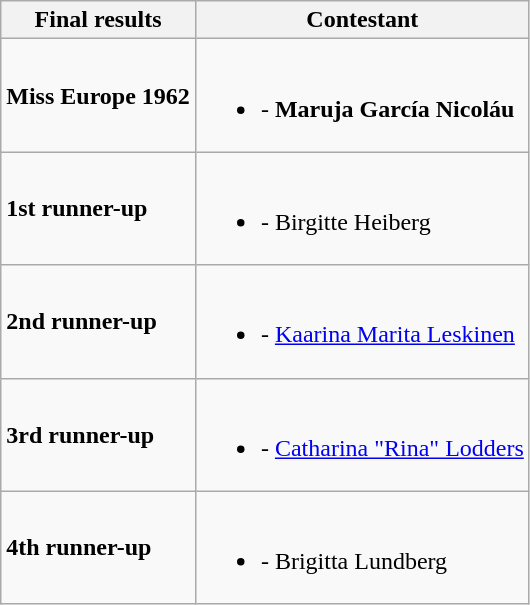<table class="wikitable">
<tr>
<th>Final results</th>
<th>Contestant</th>
</tr>
<tr>
<td><strong>Miss Europe 1962</strong></td>
<td><br><ul><li><strong></strong> - <strong>Maruja García Nicoláu</strong></li></ul></td>
</tr>
<tr>
<td><strong>1st runner-up</strong></td>
<td><br><ul><li><strong></strong> - Birgitte Heiberg</li></ul></td>
</tr>
<tr>
<td><strong>2nd runner-up</strong></td>
<td><br><ul><li><strong></strong> - <a href='#'>Kaarina Marita Leskinen</a></li></ul></td>
</tr>
<tr>
<td><strong>3rd runner-up</strong></td>
<td><br><ul><li><strong></strong> - <a href='#'>Catharina "Rina" Lodders</a></li></ul></td>
</tr>
<tr>
<td><strong>4th runner-up</strong></td>
<td><br><ul><li><strong></strong> - Brigitta Lundberg</li></ul></td>
</tr>
</table>
